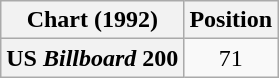<table class="wikitable plainrowheaders"  style="text-align:center">
<tr>
<th scope="col">Chart (1992)</th>
<th scope="col">Position</th>
</tr>
<tr>
<th scope="row">US <em>Billboard</em> 200</th>
<td>71</td>
</tr>
</table>
